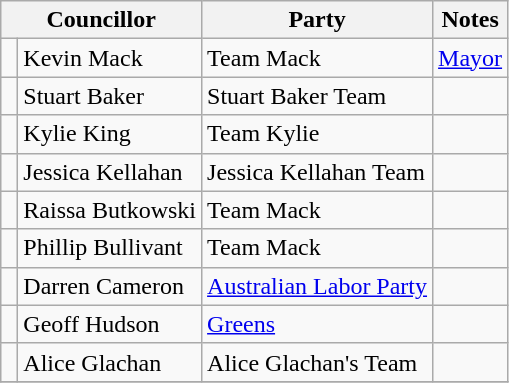<table class="wikitable">
<tr>
<th colspan="2">Councillor</th>
<th>Party</th>
<th>Notes</th>
</tr>
<tr>
<td> </td>
<td>Kevin Mack</td>
<td>Team Mack</td>
<td><a href='#'>Mayor</a></td>
</tr>
<tr>
<td> </td>
<td>Stuart Baker</td>
<td>Stuart Baker Team</td>
<td></td>
</tr>
<tr>
<td> </td>
<td>Kylie King</td>
<td>Team Kylie</td>
<td></td>
</tr>
<tr>
<td> </td>
<td>Jessica Kellahan</td>
<td>Jessica Kellahan Team</td>
<td></td>
</tr>
<tr>
<td> </td>
<td>Raissa Butkowski</td>
<td>Team Mack</td>
<td></td>
</tr>
<tr>
<td> </td>
<td>Phillip Bullivant</td>
<td>Team Mack</td>
<td></td>
</tr>
<tr>
<td> </td>
<td>Darren Cameron</td>
<td><a href='#'>Australian Labor Party</a></td>
<td></td>
</tr>
<tr>
<td> </td>
<td>Geoff Hudson</td>
<td><a href='#'>Greens</a></td>
<td></td>
</tr>
<tr>
<td> </td>
<td>Alice Glachan</td>
<td>Alice Glachan's Team</td>
<td></td>
</tr>
<tr>
</tr>
</table>
